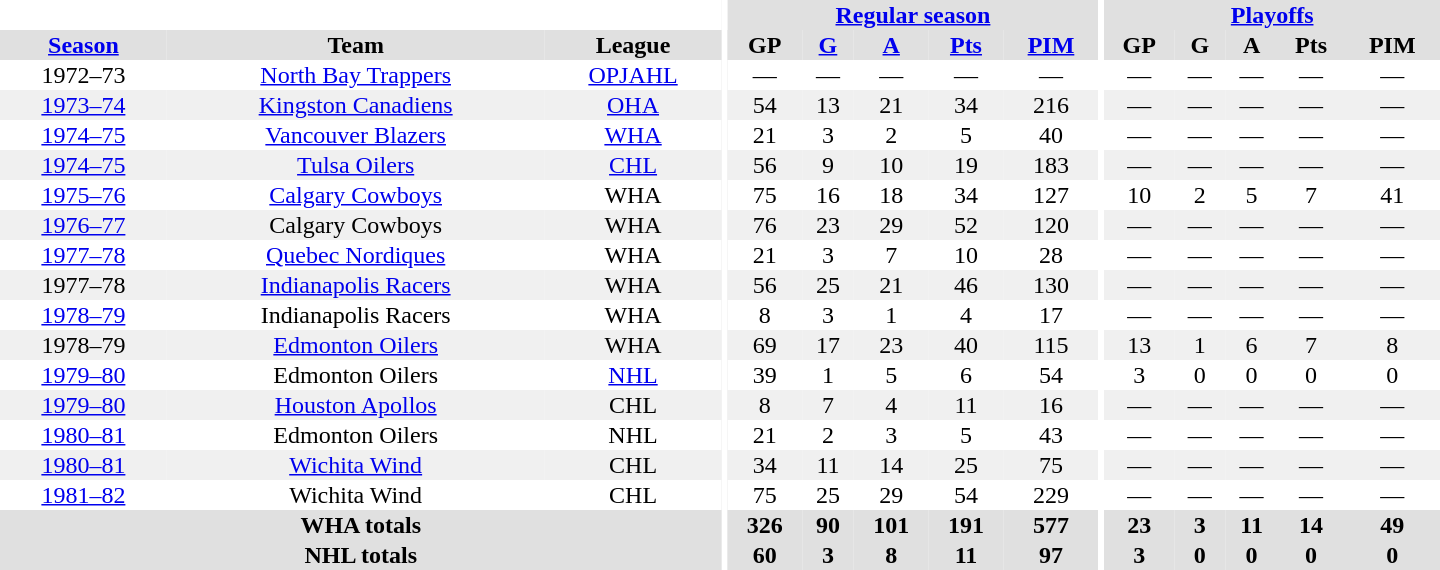<table border="0" cellpadding="1" cellspacing="0" style="text-align:center; width:60em">
<tr bgcolor="#e0e0e0">
<th colspan="3" bgcolor="#ffffff"></th>
<th rowspan="100" bgcolor="#ffffff"></th>
<th colspan="5"><a href='#'>Regular season</a></th>
<th rowspan="100" bgcolor="#ffffff"></th>
<th colspan="5"><a href='#'>Playoffs</a></th>
</tr>
<tr bgcolor="#e0e0e0">
<th><a href='#'>Season</a></th>
<th>Team</th>
<th>League</th>
<th>GP</th>
<th><a href='#'>G</a></th>
<th><a href='#'>A</a></th>
<th><a href='#'>Pts</a></th>
<th><a href='#'>PIM</a></th>
<th>GP</th>
<th>G</th>
<th>A</th>
<th>Pts</th>
<th>PIM</th>
</tr>
<tr>
<td>1972–73</td>
<td><a href='#'>North Bay Trappers</a></td>
<td><a href='#'>OPJAHL</a></td>
<td>—</td>
<td>—</td>
<td>—</td>
<td>—</td>
<td>—</td>
<td>—</td>
<td>—</td>
<td>—</td>
<td>—</td>
<td>—</td>
</tr>
<tr bgcolor="#f0f0f0">
<td><a href='#'>1973–74</a></td>
<td><a href='#'>Kingston Canadiens</a></td>
<td><a href='#'>OHA</a></td>
<td>54</td>
<td>13</td>
<td>21</td>
<td>34</td>
<td>216</td>
<td>—</td>
<td>—</td>
<td>—</td>
<td>—</td>
<td>—</td>
</tr>
<tr>
<td><a href='#'>1974–75</a></td>
<td><a href='#'>Vancouver Blazers</a></td>
<td><a href='#'>WHA</a></td>
<td>21</td>
<td>3</td>
<td>2</td>
<td>5</td>
<td>40</td>
<td>—</td>
<td>—</td>
<td>—</td>
<td>—</td>
<td>—</td>
</tr>
<tr bgcolor="#f0f0f0">
<td><a href='#'>1974–75</a></td>
<td><a href='#'>Tulsa Oilers</a></td>
<td><a href='#'>CHL</a></td>
<td>56</td>
<td>9</td>
<td>10</td>
<td>19</td>
<td>183</td>
<td>—</td>
<td>—</td>
<td>—</td>
<td>—</td>
<td>—</td>
</tr>
<tr>
<td><a href='#'>1975–76</a></td>
<td><a href='#'>Calgary Cowboys</a></td>
<td>WHA</td>
<td>75</td>
<td>16</td>
<td>18</td>
<td>34</td>
<td>127</td>
<td>10</td>
<td>2</td>
<td>5</td>
<td>7</td>
<td>41</td>
</tr>
<tr bgcolor="#f0f0f0">
<td><a href='#'>1976–77</a></td>
<td>Calgary Cowboys</td>
<td>WHA</td>
<td>76</td>
<td>23</td>
<td>29</td>
<td>52</td>
<td>120</td>
<td>—</td>
<td>—</td>
<td>—</td>
<td>—</td>
<td>—</td>
</tr>
<tr>
<td><a href='#'>1977–78</a></td>
<td><a href='#'>Quebec Nordiques</a></td>
<td>WHA</td>
<td>21</td>
<td>3</td>
<td>7</td>
<td>10</td>
<td>28</td>
<td>—</td>
<td>—</td>
<td>—</td>
<td>—</td>
<td>—</td>
</tr>
<tr bgcolor="#f0f0f0">
<td>1977–78</td>
<td><a href='#'>Indianapolis Racers</a></td>
<td>WHA</td>
<td>56</td>
<td>25</td>
<td>21</td>
<td>46</td>
<td>130</td>
<td>—</td>
<td>—</td>
<td>—</td>
<td>—</td>
<td>—</td>
</tr>
<tr>
<td><a href='#'>1978–79</a></td>
<td>Indianapolis Racers</td>
<td>WHA</td>
<td>8</td>
<td>3</td>
<td>1</td>
<td>4</td>
<td>17</td>
<td>—</td>
<td>—</td>
<td>—</td>
<td>—</td>
<td>—</td>
</tr>
<tr bgcolor="#f0f0f0">
<td>1978–79</td>
<td><a href='#'>Edmonton Oilers</a></td>
<td>WHA</td>
<td>69</td>
<td>17</td>
<td>23</td>
<td>40</td>
<td>115</td>
<td>13</td>
<td>1</td>
<td>6</td>
<td>7</td>
<td>8</td>
</tr>
<tr>
<td><a href='#'>1979–80</a></td>
<td>Edmonton Oilers</td>
<td><a href='#'>NHL</a></td>
<td>39</td>
<td>1</td>
<td>5</td>
<td>6</td>
<td>54</td>
<td>3</td>
<td>0</td>
<td>0</td>
<td>0</td>
<td>0</td>
</tr>
<tr bgcolor="#f0f0f0">
<td><a href='#'>1979–80</a></td>
<td><a href='#'>Houston Apollos</a></td>
<td>CHL</td>
<td>8</td>
<td>7</td>
<td>4</td>
<td>11</td>
<td>16</td>
<td>—</td>
<td>—</td>
<td>—</td>
<td>—</td>
<td>—</td>
</tr>
<tr>
<td><a href='#'>1980–81</a></td>
<td>Edmonton Oilers</td>
<td>NHL</td>
<td>21</td>
<td>2</td>
<td>3</td>
<td>5</td>
<td>43</td>
<td>—</td>
<td>—</td>
<td>—</td>
<td>—</td>
<td>—</td>
</tr>
<tr bgcolor="#f0f0f0">
<td><a href='#'>1980–81</a></td>
<td><a href='#'>Wichita Wind</a></td>
<td>CHL</td>
<td>34</td>
<td>11</td>
<td>14</td>
<td>25</td>
<td>75</td>
<td>—</td>
<td>—</td>
<td>—</td>
<td>—</td>
<td>—</td>
</tr>
<tr>
<td><a href='#'>1981–82</a></td>
<td>Wichita Wind</td>
<td>CHL</td>
<td>75</td>
<td>25</td>
<td>29</td>
<td>54</td>
<td>229</td>
<td>—</td>
<td>—</td>
<td>—</td>
<td>—</td>
<td>—</td>
</tr>
<tr bgcolor="#e0e0e0">
<th colspan="3">WHA totals</th>
<th>326</th>
<th>90</th>
<th>101</th>
<th>191</th>
<th>577</th>
<th>23</th>
<th>3</th>
<th>11</th>
<th>14</th>
<th>49</th>
</tr>
<tr bgcolor="#e0e0e0">
<th colspan="3">NHL totals</th>
<th>60</th>
<th>3</th>
<th>8</th>
<th>11</th>
<th>97</th>
<th>3</th>
<th>0</th>
<th>0</th>
<th>0</th>
<th>0</th>
</tr>
</table>
